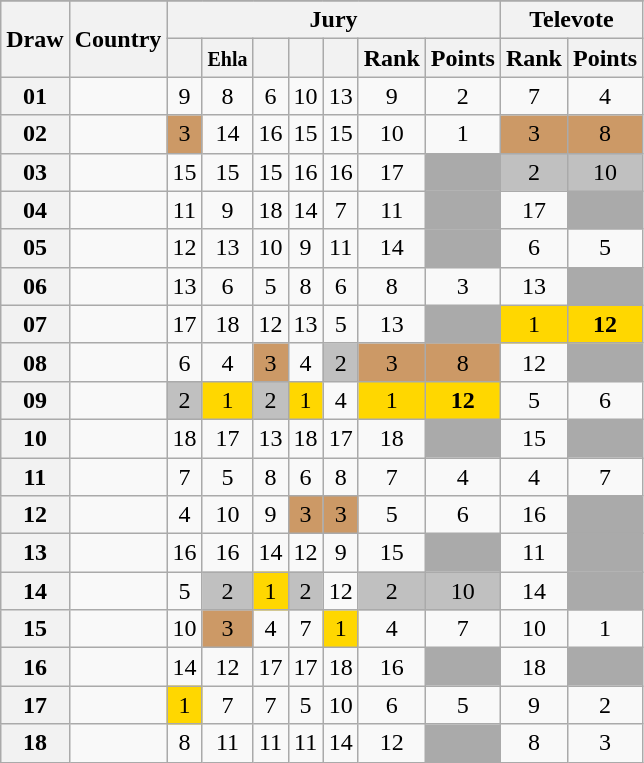<table class="sortable wikitable collapsible plainrowheaders" style="text-align:center;">
<tr>
</tr>
<tr>
<th scope="col" rowspan="2">Draw</th>
<th scope="col" rowspan="2">Country</th>
<th scope="col" colspan="7">Jury</th>
<th scope="col" colspan="2">Televote</th>
</tr>
<tr>
<th scope="col"><small></small></th>
<th scope="col"><small>Ehla</small></th>
<th scope="col"><small></small></th>
<th scope="col"><small></small></th>
<th scope="col"><small></small></th>
<th scope="col">Rank</th>
<th scope="col">Points</th>
<th scope="col">Rank</th>
<th scope="col">Points</th>
</tr>
<tr>
<th scope="row" style="text-align:center;">01</th>
<td style="text-align:left;"></td>
<td>9</td>
<td>8</td>
<td>6</td>
<td>10</td>
<td>13</td>
<td>9</td>
<td>2</td>
<td>7</td>
<td>4</td>
</tr>
<tr>
<th scope="row" style="text-align:center;">02</th>
<td style="text-align:left;"></td>
<td style="background:#CC9966;">3</td>
<td>14</td>
<td>16</td>
<td>15</td>
<td>15</td>
<td>10</td>
<td>1</td>
<td style="background:#CC9966;">3</td>
<td style="background:#CC9966;">8</td>
</tr>
<tr>
<th scope="row" style="text-align:center;">03</th>
<td style="text-align:left;"></td>
<td>15</td>
<td>15</td>
<td>15</td>
<td>16</td>
<td>16</td>
<td>17</td>
<td style="background:#AAAAAA;"></td>
<td style="background:silver;">2</td>
<td style="background:silver;">10</td>
</tr>
<tr>
<th scope="row" style="text-align:center;">04</th>
<td style="text-align:left;"></td>
<td>11</td>
<td>9</td>
<td>18</td>
<td>14</td>
<td>7</td>
<td>11</td>
<td style="background:#AAAAAA;"></td>
<td>17</td>
<td style="background:#AAAAAA;"></td>
</tr>
<tr>
<th scope="row" style="text-align:center;">05</th>
<td style="text-align:left;"></td>
<td>12</td>
<td>13</td>
<td>10</td>
<td>9</td>
<td>11</td>
<td>14</td>
<td style="background:#AAAAAA;"></td>
<td>6</td>
<td>5</td>
</tr>
<tr>
<th scope="row" style="text-align:center;">06</th>
<td style="text-align:left;"></td>
<td>13</td>
<td>6</td>
<td>5</td>
<td>8</td>
<td>6</td>
<td>8</td>
<td>3</td>
<td>13</td>
<td style="background:#AAAAAA;"></td>
</tr>
<tr>
<th scope="row" style="text-align:center;">07</th>
<td style="text-align:left;"></td>
<td>17</td>
<td>18</td>
<td>12</td>
<td>13</td>
<td>5</td>
<td>13</td>
<td style="background:#AAAAAA;"></td>
<td style="background:gold;">1</td>
<td style="background:gold;"><strong>12</strong></td>
</tr>
<tr>
<th scope="row" style="text-align:center;">08</th>
<td style="text-align:left;"></td>
<td>6</td>
<td>4</td>
<td style="background:#CC9966;">3</td>
<td>4</td>
<td style="background:silver;">2</td>
<td style="background:#CC9966;">3</td>
<td style="background:#CC9966;">8</td>
<td>12</td>
<td style="background:#AAAAAA;"></td>
</tr>
<tr>
<th scope="row" style="text-align:center;">09</th>
<td style="text-align:left;"></td>
<td style="background:silver;">2</td>
<td style="background:gold;">1</td>
<td style="background:silver;">2</td>
<td style="background:gold;">1</td>
<td>4</td>
<td style="background:gold;">1</td>
<td style="background:gold;"><strong>12</strong></td>
<td>5</td>
<td>6</td>
</tr>
<tr>
<th scope="row" style="text-align:center;">10</th>
<td style="text-align:left;"></td>
<td>18</td>
<td>17</td>
<td>13</td>
<td>18</td>
<td>17</td>
<td>18</td>
<td style="background:#AAAAAA;"></td>
<td>15</td>
<td style="background:#AAAAAA;"></td>
</tr>
<tr>
<th scope="row" style="text-align:center;">11</th>
<td style="text-align:left;"></td>
<td>7</td>
<td>5</td>
<td>8</td>
<td>6</td>
<td>8</td>
<td>7</td>
<td>4</td>
<td>4</td>
<td>7</td>
</tr>
<tr>
<th scope="row" style="text-align:center;">12</th>
<td style="text-align:left;"></td>
<td>4</td>
<td>10</td>
<td>9</td>
<td style="background:#CC9966;">3</td>
<td style="background:#CC9966;">3</td>
<td>5</td>
<td>6</td>
<td>16</td>
<td style="background:#AAAAAA;"></td>
</tr>
<tr>
<th scope="row" style="text-align:center;">13</th>
<td style="text-align:left;"></td>
<td>16</td>
<td>16</td>
<td>14</td>
<td>12</td>
<td>9</td>
<td>15</td>
<td style="background:#AAAAAA;"></td>
<td>11</td>
<td style="background:#AAAAAA;"></td>
</tr>
<tr>
<th scope="row" style="text-align:center;">14</th>
<td style="text-align:left;"></td>
<td>5</td>
<td style="background:silver;">2</td>
<td style="background:gold;">1</td>
<td style="background:silver;">2</td>
<td>12</td>
<td style="background:silver;">2</td>
<td style="background:silver;">10</td>
<td>14</td>
<td style="background:#AAAAAA;"></td>
</tr>
<tr>
<th scope="row" style="text-align:center;">15</th>
<td style="text-align:left;"></td>
<td>10</td>
<td style="background:#CC9966;">3</td>
<td>4</td>
<td>7</td>
<td style="background:gold;">1</td>
<td>4</td>
<td>7</td>
<td>10</td>
<td>1</td>
</tr>
<tr>
<th scope="row" style="text-align:center;">16</th>
<td style="text-align:left;"></td>
<td>14</td>
<td>12</td>
<td>17</td>
<td>17</td>
<td>18</td>
<td>16</td>
<td style="background:#AAAAAA;"></td>
<td>18</td>
<td style="background:#AAAAAA;"></td>
</tr>
<tr>
<th scope="row" style="text-align:center;">17</th>
<td style="text-align:left;"></td>
<td style="background:gold;">1</td>
<td>7</td>
<td>7</td>
<td>5</td>
<td>10</td>
<td>6</td>
<td>5</td>
<td>9</td>
<td>2</td>
</tr>
<tr>
<th scope="row" style="text-align:center;">18</th>
<td style="text-align:left;"></td>
<td>8</td>
<td>11</td>
<td>11</td>
<td>11</td>
<td>14</td>
<td>12</td>
<td style="background:#AAAAAA;"></td>
<td>8</td>
<td>3</td>
</tr>
</table>
